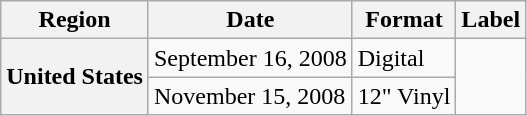<table class="wikitable plainrowheaders">
<tr>
<th scope="col">Region</th>
<th scope="col">Date</th>
<th scope="col">Format</th>
<th scope="col">Label</th>
</tr>
<tr>
<th scope="row" rowspan=2>United States</th>
<td>September 16, 2008</td>
<td>Digital</td>
<td rowspan=2></td>
</tr>
<tr>
<td>November 15, 2008</td>
<td>12" Vinyl</td>
</tr>
</table>
